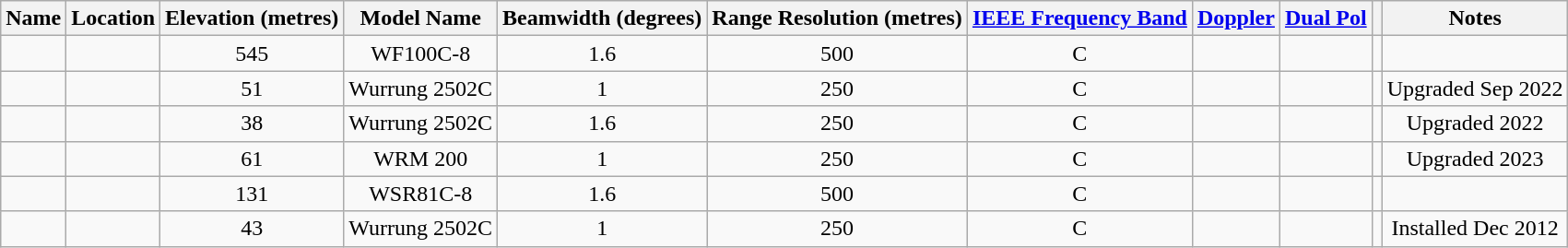<table class="wikitable sortable" style="text-align:center">
<tr>
<th>Name</th>
<th>Location</th>
<th>Elevation (metres)</th>
<th>Model Name</th>
<th>Beamwidth (degrees)</th>
<th>Range Resolution (metres)</th>
<th><a href='#'>IEEE Frequency Band</a></th>
<th><a href='#'>Doppler</a></th>
<th><a href='#'>Dual Pol</a></th>
<th></th>
<th>Notes</th>
</tr>
<tr>
<td></td>
<td></td>
<td>545</td>
<td>WF100C-8</td>
<td>1.6</td>
<td>500</td>
<td>C</td>
<td></td>
<td></td>
<td></td>
<td></td>
</tr>
<tr>
<td></td>
<td></td>
<td>51</td>
<td>Wurrung 2502C</td>
<td>1</td>
<td>250</td>
<td>C</td>
<td></td>
<td></td>
<td></td>
<td>Upgraded Sep 2022</td>
</tr>
<tr>
<td></td>
<td></td>
<td>38</td>
<td>Wurrung 2502C</td>
<td>1.6</td>
<td>250</td>
<td>C</td>
<td></td>
<td></td>
<td></td>
<td>Upgraded 2022</td>
</tr>
<tr>
<td></td>
<td></td>
<td>61</td>
<td>WRM 200</td>
<td>1</td>
<td>250</td>
<td>C</td>
<td></td>
<td></td>
<td></td>
<td>Upgraded 2023</td>
</tr>
<tr>
<td></td>
<td></td>
<td>131</td>
<td>WSR81C-8</td>
<td>1.6</td>
<td>500</td>
<td>C</td>
<td></td>
<td></td>
<td></td>
<td></td>
</tr>
<tr>
<td></td>
<td></td>
<td>43</td>
<td>Wurrung 2502C</td>
<td>1</td>
<td>250</td>
<td>C</td>
<td></td>
<td></td>
<td></td>
<td>Installed Dec 2012</td>
</tr>
</table>
